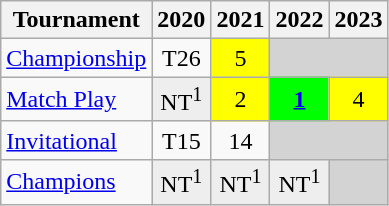<table class="wikitable" style="text-align:center;">
<tr>
<th>Tournament</th>
<th>2020</th>
<th>2021</th>
<th>2022</th>
<th>2023</th>
</tr>
<tr>
<td align="left"><a href='#'>Championship</a></td>
<td>T26</td>
<td style="background:yellow;">5</td>
<td colspan=2 style="background:#D3D3D3;"></td>
</tr>
<tr>
<td align="left"><a href='#'>Match Play</a></td>
<td style="background:#eeeeee;">NT<sup>1</sup></td>
<td style="background:yellow;">2</td>
<td style="background:lime;"><a href='#'><strong>1</strong></a></td>
<td style="background:yellow;">4</td>
</tr>
<tr>
<td align="left"><a href='#'>Invitational</a></td>
<td>T15</td>
<td>14</td>
<td colspan=2 style="background:#D3D3D3;"></td>
</tr>
<tr>
<td align="left"><a href='#'>Champions</a></td>
<td style="background:#eeeeee;">NT<sup>1</sup></td>
<td style="background:#eeeeee;">NT<sup>1</sup></td>
<td style="background:#eeeeee;">NT<sup>1</sup></td>
<td colspan=1 style="background:#D3D3D3;"></td>
</tr>
</table>
